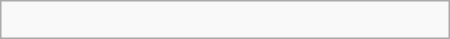<table class="wikitable" border="1" width=300px align="right">
<tr>
<td><br></td>
</tr>
</table>
